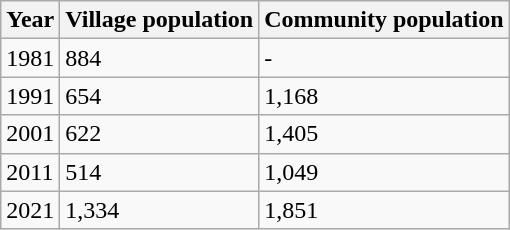<table class=wikitable>
<tr>
<th>Year</th>
<th>Village population</th>
<th>Community population</th>
</tr>
<tr>
<td>1981</td>
<td>884</td>
<td>-</td>
</tr>
<tr>
<td>1991</td>
<td>654</td>
<td>1,168</td>
</tr>
<tr>
<td>2001</td>
<td>622</td>
<td>1,405</td>
</tr>
<tr>
<td>2011</td>
<td>514</td>
<td>1,049</td>
</tr>
<tr>
<td>2021</td>
<td>1,334</td>
<td>1,851</td>
</tr>
</table>
